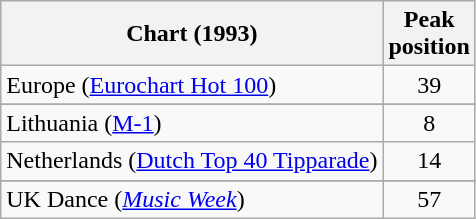<table class="wikitable">
<tr>
<th align="left">Chart (1993)</th>
<th align="left">Peak<br>position</th>
</tr>
<tr>
<td>Europe (<a href='#'>Eurochart Hot 100</a>)</td>
<td style="text-align:center;">39</td>
</tr>
<tr>
</tr>
<tr>
<td>Lithuania (<a href='#'>M-1</a>)</td>
<td style="text-align:center;">8</td>
</tr>
<tr>
<td>Netherlands (<a href='#'>Dutch Top 40 Tipparade</a>)</td>
<td style="text-align:center;">14</td>
</tr>
<tr>
</tr>
<tr>
</tr>
<tr>
<td>UK Dance (<em><a href='#'>Music Week</a></em>)</td>
<td style="text-align:center;">57</td>
</tr>
</table>
